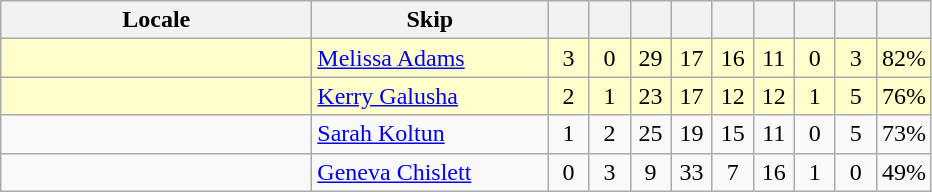<table class="wikitable" style="text-align: center;">
<tr>
<th width=200>Locale</th>
<th width=150>Skip</th>
<th width=20></th>
<th width=20></th>
<th width=20></th>
<th width=20></th>
<th width=20></th>
<th width=20></th>
<th width=20></th>
<th width=20></th>
<th width=20></th>
</tr>
<tr style="background:#ffc;">
<td style="text-align: left;"></td>
<td style="text-align: left;"><a href='#'>Melissa Adams</a></td>
<td>3</td>
<td>0</td>
<td>29</td>
<td>17</td>
<td>16</td>
<td>11</td>
<td>0</td>
<td>3</td>
<td>82%</td>
</tr>
<tr style="background:#ffc;">
<td style="text-align: left;"></td>
<td style="text-align: left;"><a href='#'>Kerry Galusha</a></td>
<td>2</td>
<td>1</td>
<td>23</td>
<td>17</td>
<td>12</td>
<td>12</td>
<td>1</td>
<td>5</td>
<td>76%</td>
</tr>
<tr>
<td style="text-align: left;"></td>
<td style="text-align: left;"><a href='#'>Sarah Koltun</a></td>
<td>1</td>
<td>2</td>
<td>25</td>
<td>19</td>
<td>15</td>
<td>11</td>
<td>0</td>
<td>5</td>
<td>73%</td>
</tr>
<tr>
<td style="text-align: left;"></td>
<td style="text-align: left;"><a href='#'>Geneva Chislett</a></td>
<td>0</td>
<td>3</td>
<td>9</td>
<td>33</td>
<td>7</td>
<td>16</td>
<td>1</td>
<td>0</td>
<td>49%</td>
</tr>
</table>
